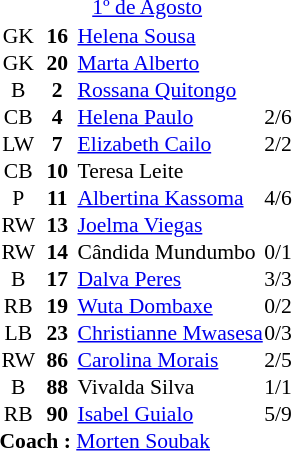<table cellspacing="1" cellpadding="0" style="text-align:center; font-size: 90%">
<tr>
<td colspan=6 align=center><a href='#'>1º de Agosto</a></td>
</tr>
<tr>
<th width="25"></th>
<th width="25"></th>
</tr>
<tr>
<td>GK</td>
<td><strong>16</strong></td>
<td align="left"> <a href='#'>Helena Sousa</a></td>
<td></td>
<td></td>
<td></td>
</tr>
<tr>
<td>GK</td>
<td><strong>20</strong></td>
<td align="left"> <a href='#'>Marta Alberto</a></td>
<td></td>
<td></td>
<td></td>
</tr>
<tr>
<td>B</td>
<td><strong>2</strong></td>
<td align="left"> <a href='#'>Rossana Quitongo</a></td>
<td></td>
<td></td>
<td></td>
</tr>
<tr>
<td>CB</td>
<td><strong>4</strong></td>
<td align="left"> <a href='#'>Helena Paulo</a></td>
<td>2/6</td>
<td></td>
<td></td>
</tr>
<tr>
<td>LW</td>
<td><strong>7</strong></td>
<td align="left"> <a href='#'>Elizabeth Cailo</a></td>
<td>2/2</td>
<td></td>
<td></td>
</tr>
<tr>
<td>CB</td>
<td><strong>10</strong></td>
<td align="left"> Teresa Leite</td>
<td></td>
<td></td>
<td></td>
</tr>
<tr>
<td>P</td>
<td><strong>11</strong></td>
<td align="left"> <a href='#'>Albertina Kassoma</a></td>
<td>4/6</td>
<td></td>
<td></td>
</tr>
<tr>
<td>RW</td>
<td><strong>13</strong></td>
<td align="left"> <a href='#'>Joelma Viegas</a></td>
<td></td>
<td></td>
<td></td>
</tr>
<tr>
<td>RW</td>
<td><strong>14</strong></td>
<td align="left"> Cândida Mundumbo</td>
<td>0/1</td>
<td></td>
<td></td>
</tr>
<tr>
<td>B</td>
<td><strong>17</strong></td>
<td align="left"> <a href='#'>Dalva Peres</a></td>
<td>3/3</td>
<td></td>
<td></td>
</tr>
<tr>
<td>RB</td>
<td><strong>19</strong></td>
<td align="left"> <a href='#'>Wuta Dombaxe</a></td>
<td>0/2</td>
<td></td>
<td></td>
</tr>
<tr>
<td>LB</td>
<td><strong>23</strong></td>
<td align="left"> <a href='#'>Christianne Mwasesa</a></td>
<td>0/3</td>
<td></td>
<td></td>
</tr>
<tr>
<td>RW</td>
<td><strong>86</strong></td>
<td align="left"> <a href='#'>Carolina Morais</a></td>
<td>2/5</td>
<td></td>
<td></td>
</tr>
<tr>
<td>B</td>
<td><strong>88</strong></td>
<td align="left"> Vivalda Silva</td>
<td>1/1</td>
<td></td>
<td></td>
</tr>
<tr>
<td>RB</td>
<td><strong>90</strong></td>
<td align="left"> <a href='#'>Isabel Guialo</a></td>
<td>5/9</td>
<td></td>
<td></td>
</tr>
<tr>
<td colspan=4 align="left"><strong>Coach :</strong>  <a href='#'>Morten Soubak</a></td>
</tr>
</table>
